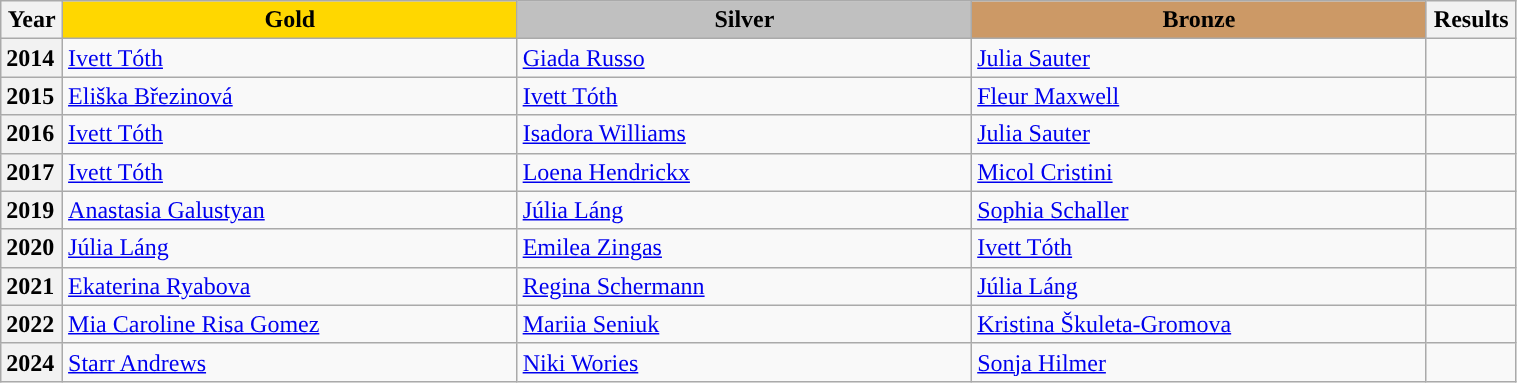<table class="wikitable unsortable" style="text-align:left; width:80%;">
<tr>
<th scope="col" style="text-align:center;">Year</th>
<td scope="col" style="text-align:center; width:30%; background:gold"><strong>Gold</strong></td>
<td scope="col" style="text-align:center; width:30%; background:silver"><strong>Silver</strong></td>
<td scope="col" style="text-align:center; width:30%; background:#c96"><strong>Bronze</strong></td>
<th scope="col" style="text-align:center;">Results</th>
</tr>
<tr>
<th scope="row" style="text-align:left">2014</th>
<td> <a href='#'>Ivett Tóth</a></td>
<td> <a href='#'>Giada Russo</a></td>
<td> <a href='#'>Julia Sauter</a></td>
<td></td>
</tr>
<tr>
<th scope="row" style="text-align:left">2015</th>
<td> <a href='#'>Eliška Březinová</a></td>
<td> <a href='#'>Ivett Tóth</a></td>
<td> <a href='#'>Fleur Maxwell</a></td>
<td></td>
</tr>
<tr>
<th scope="row" style="text-align:left">2016</th>
<td> <a href='#'>Ivett Tóth</a></td>
<td> <a href='#'>Isadora Williams</a></td>
<td> <a href='#'>Julia Sauter</a></td>
<td></td>
</tr>
<tr>
<th scope="row" style="text-align:left">2017</th>
<td> <a href='#'>Ivett Tóth</a></td>
<td> <a href='#'>Loena Hendrickx</a></td>
<td> <a href='#'>Micol Cristini</a></td>
<td></td>
</tr>
<tr>
<th scope="row" style="text-align:left">2019</th>
<td> <a href='#'>Anastasia Galustyan</a></td>
<td> <a href='#'>Júlia Láng</a></td>
<td> <a href='#'>Sophia Schaller</a></td>
<td></td>
</tr>
<tr>
<th scope="row" style="text-align:left">2020</th>
<td> <a href='#'>Júlia Láng</a></td>
<td> <a href='#'>Emilea Zingas</a></td>
<td> <a href='#'>Ivett Tóth</a></td>
<td></td>
</tr>
<tr>
<th scope="row" style="text-align:left">2021</th>
<td> <a href='#'>Ekaterina Ryabova</a></td>
<td> <a href='#'>Regina Schermann</a></td>
<td> <a href='#'>Júlia Láng</a></td>
<td></td>
</tr>
<tr>
<th scope="row" style="text-align:left">2022</th>
<td> <a href='#'>Mia Caroline Risa Gomez</a></td>
<td> <a href='#'>Mariia Seniuk</a></td>
<td> <a href='#'>Kristina Škuleta-Gromova</a></td>
<td></td>
</tr>
<tr>
<th scope="row" style="text-align:left">2024</th>
<td> <a href='#'>Starr Andrews</a></td>
<td> <a href='#'>Niki Wories</a></td>
<td> <a href='#'>Sonja Hilmer</a></td>
<td></td>
</tr>
</table>
